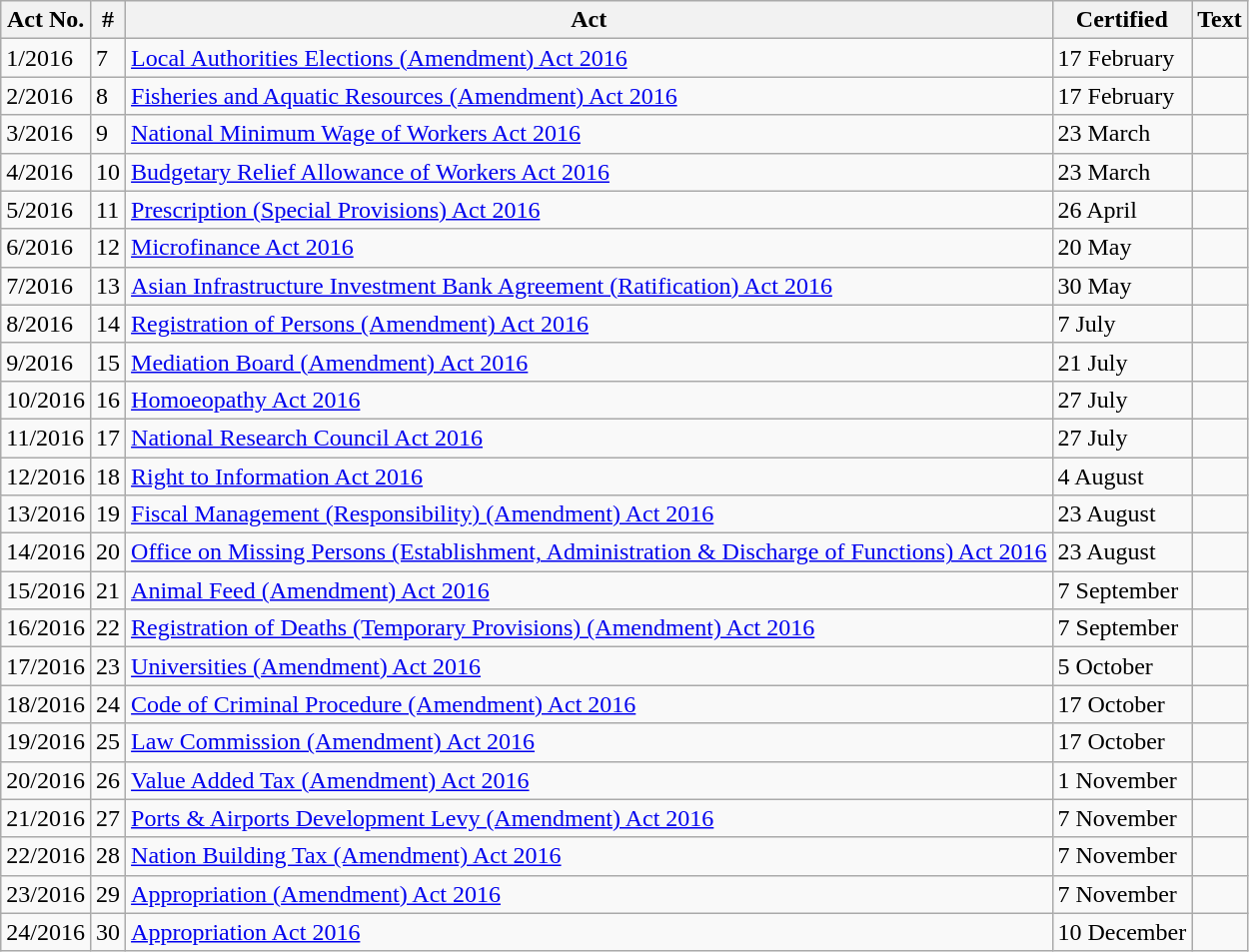<table class="wikitable sortable mw-collapsible mw-collapsed">
<tr>
<th>Act No.</th>
<th>#</th>
<th>Act</th>
<th>Certified</th>
<th>Text</th>
</tr>
<tr>
<td>1/2016</td>
<td>7</td>
<td><a href='#'>Local Authorities Elections (Amendment) Act 2016</a></td>
<td>17 February</td>
<td></td>
</tr>
<tr>
<td>2/2016</td>
<td>8</td>
<td><a href='#'>Fisheries and Aquatic Resources (Amendment) Act 2016</a></td>
<td>17 February</td>
<td></td>
</tr>
<tr>
<td>3/2016</td>
<td>9</td>
<td><a href='#'>National Minimum Wage of Workers Act 2016</a></td>
<td>23 March</td>
<td></td>
</tr>
<tr>
<td>4/2016</td>
<td>10</td>
<td><a href='#'>Budgetary Relief Allowance of Workers Act 2016</a></td>
<td>23 March</td>
<td></td>
</tr>
<tr>
<td>5/2016</td>
<td>11</td>
<td><a href='#'>Prescription (Special Provisions) Act 2016</a></td>
<td>26 April</td>
<td></td>
</tr>
<tr>
<td>6/2016</td>
<td>12</td>
<td><a href='#'>Microfinance Act 2016</a></td>
<td>20 May</td>
<td></td>
</tr>
<tr>
<td>7/2016</td>
<td>13</td>
<td><a href='#'>Asian Infrastructure Investment Bank Agreement (Ratification) Act 2016</a></td>
<td>30 May</td>
<td></td>
</tr>
<tr>
<td>8/2016</td>
<td>14</td>
<td><a href='#'>Registration of Persons (Amendment) Act 2016</a></td>
<td>7 July</td>
<td></td>
</tr>
<tr>
<td>9/2016</td>
<td>15</td>
<td><a href='#'>Mediation Board (Amendment) Act 2016</a></td>
<td>21 July</td>
<td></td>
</tr>
<tr>
<td>10/2016</td>
<td>16</td>
<td><a href='#'>Homoeopathy Act 2016</a></td>
<td>27 July</td>
<td></td>
</tr>
<tr>
<td>11/2016</td>
<td>17</td>
<td><a href='#'>National Research Council Act 2016</a></td>
<td>27 July</td>
<td></td>
</tr>
<tr>
<td>12/2016</td>
<td>18</td>
<td><a href='#'>Right to Information Act 2016</a></td>
<td>4 August</td>
<td></td>
</tr>
<tr>
<td>13/2016</td>
<td>19</td>
<td><a href='#'>Fiscal Management (Responsibility) (Amendment) Act 2016</a></td>
<td>23 August</td>
<td></td>
</tr>
<tr>
<td>14/2016</td>
<td>20</td>
<td><a href='#'>Office on Missing Persons (Establishment, Administration & Discharge of Functions) Act 2016</a></td>
<td>23 August</td>
<td></td>
</tr>
<tr>
<td>15/2016</td>
<td>21</td>
<td><a href='#'>Animal Feed (Amendment) Act 2016</a></td>
<td>7 September</td>
<td></td>
</tr>
<tr>
<td>16/2016</td>
<td>22</td>
<td><a href='#'>Registration of Deaths (Temporary Provisions) (Amendment) Act 2016</a></td>
<td>7 September</td>
<td></td>
</tr>
<tr>
<td>17/2016</td>
<td>23</td>
<td><a href='#'>Universities (Amendment) Act 2016</a></td>
<td>5 October</td>
<td></td>
</tr>
<tr>
<td>18/2016</td>
<td>24</td>
<td><a href='#'>Code of Criminal Procedure (Amendment) Act 2016</a></td>
<td>17 October</td>
<td></td>
</tr>
<tr>
<td>19/2016</td>
<td>25</td>
<td><a href='#'>Law Commission (Amendment) Act 2016</a></td>
<td>17 October</td>
<td></td>
</tr>
<tr>
<td>20/2016</td>
<td>26</td>
<td><a href='#'>Value Added Tax (Amendment) Act 2016</a></td>
<td>1 November</td>
<td></td>
</tr>
<tr>
<td>21/2016</td>
<td>27</td>
<td><a href='#'>Ports & Airports Development Levy (Amendment) Act 2016</a></td>
<td>7 November</td>
<td></td>
</tr>
<tr>
<td>22/2016</td>
<td>28</td>
<td><a href='#'>Nation Building Tax (Amendment) Act 2016</a></td>
<td>7 November</td>
<td></td>
</tr>
<tr>
<td>23/2016</td>
<td>29</td>
<td><a href='#'>Appropriation (Amendment) Act 2016</a></td>
<td>7 November</td>
<td></td>
</tr>
<tr>
<td>24/2016</td>
<td>30</td>
<td><a href='#'>Appropriation Act 2016</a></td>
<td>10 December</td>
<td></td>
</tr>
</table>
